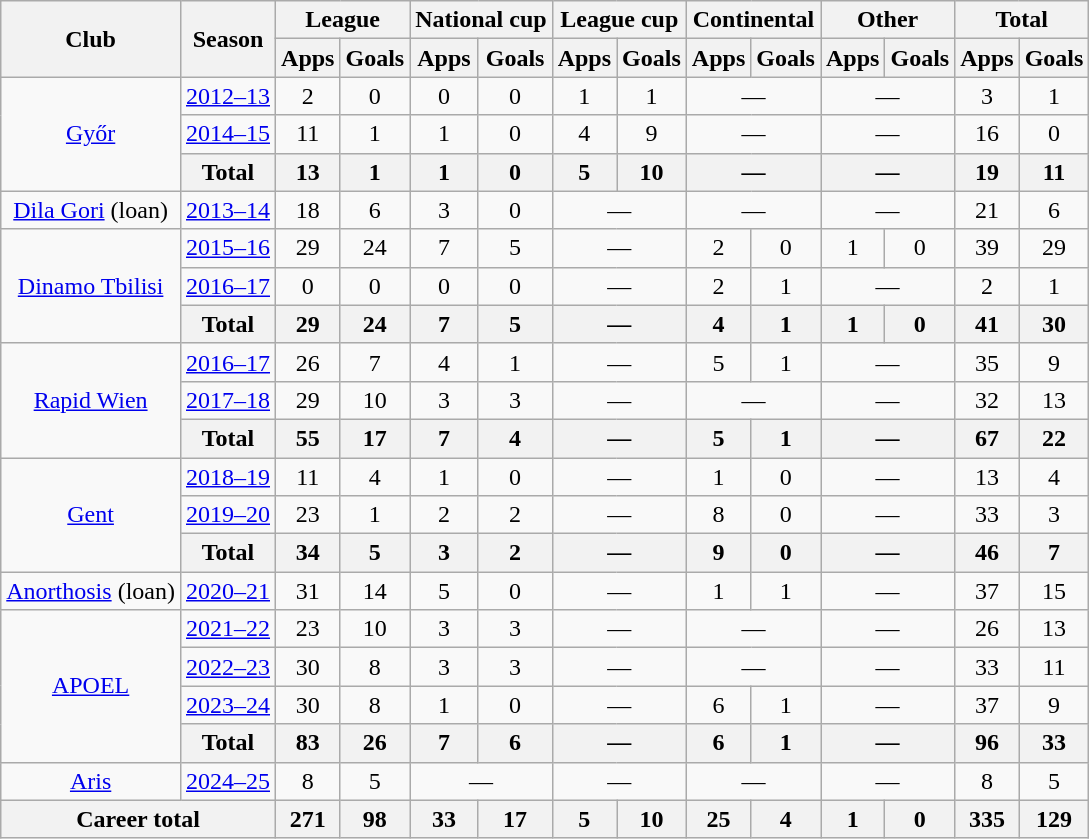<table class="wikitable" style="text-align:center">
<tr>
<th rowspan="2">Club</th>
<th rowspan="2">Season</th>
<th colspan="2">League</th>
<th colspan="2">National cup</th>
<th colspan="2">League cup</th>
<th colspan="2">Continental</th>
<th colspan="2">Other</th>
<th colspan="2">Total</th>
</tr>
<tr>
<th>Apps</th>
<th>Goals</th>
<th>Apps</th>
<th>Goals</th>
<th>Apps</th>
<th>Goals</th>
<th>Apps</th>
<th>Goals</th>
<th>Apps</th>
<th>Goals</th>
<th>Apps</th>
<th>Goals</th>
</tr>
<tr>
<td rowspan="3"><a href='#'>Győr</a></td>
<td><a href='#'>2012–13</a></td>
<td>2</td>
<td>0</td>
<td>0</td>
<td>0</td>
<td>1</td>
<td>1</td>
<td colspan="2">—</td>
<td colspan="2">—</td>
<td>3</td>
<td>1</td>
</tr>
<tr>
<td><a href='#'>2014–15</a></td>
<td>11</td>
<td>1</td>
<td>1</td>
<td>0</td>
<td>4</td>
<td>9</td>
<td colspan="2">—</td>
<td colspan="2">—</td>
<td>16</td>
<td>0</td>
</tr>
<tr>
<th>Total</th>
<th>13</th>
<th>1</th>
<th>1</th>
<th>0</th>
<th>5</th>
<th>10</th>
<th colspan="2">—</th>
<th colspan="2">—</th>
<th>19</th>
<th>11</th>
</tr>
<tr>
<td><a href='#'>Dila Gori</a> (loan)</td>
<td><a href='#'>2013–14</a></td>
<td>18</td>
<td>6</td>
<td>3</td>
<td>0</td>
<td colspan="2">—</td>
<td colspan="2">—</td>
<td colspan="2">—</td>
<td>21</td>
<td>6</td>
</tr>
<tr>
<td rowspan="3"><a href='#'>Dinamo Tbilisi</a></td>
<td><a href='#'>2015–16</a></td>
<td>29</td>
<td>24</td>
<td>7</td>
<td>5</td>
<td colspan="2">—</td>
<td>2</td>
<td>0</td>
<td>1</td>
<td>0</td>
<td>39</td>
<td>29</td>
</tr>
<tr>
<td><a href='#'>2016–17</a></td>
<td>0</td>
<td>0</td>
<td>0</td>
<td>0</td>
<td colspan="2">—</td>
<td>2</td>
<td>1</td>
<td colspan="2">—</td>
<td>2</td>
<td>1</td>
</tr>
<tr>
<th>Total</th>
<th>29</th>
<th>24</th>
<th>7</th>
<th>5</th>
<th colspan="2">—</th>
<th>4</th>
<th>1</th>
<th>1</th>
<th>0</th>
<th>41</th>
<th>30</th>
</tr>
<tr>
<td rowspan="3"><a href='#'>Rapid Wien</a></td>
<td><a href='#'>2016–17</a></td>
<td>26</td>
<td>7</td>
<td>4</td>
<td>1</td>
<td colspan="2">—</td>
<td>5</td>
<td>1</td>
<td colspan="2">—</td>
<td>35</td>
<td>9</td>
</tr>
<tr>
<td><a href='#'>2017–18</a></td>
<td>29</td>
<td>10</td>
<td>3</td>
<td>3</td>
<td colspan="2">—</td>
<td colspan="2">—</td>
<td colspan="2">—</td>
<td>32</td>
<td>13</td>
</tr>
<tr>
<th>Total</th>
<th>55</th>
<th>17</th>
<th>7</th>
<th>4</th>
<th colspan="2">—</th>
<th>5</th>
<th>1</th>
<th colspan="2">—</th>
<th>67</th>
<th>22</th>
</tr>
<tr>
<td rowspan="3"><a href='#'>Gent</a></td>
<td><a href='#'>2018–19</a></td>
<td>11</td>
<td>4</td>
<td>1</td>
<td>0</td>
<td colspan="2">—</td>
<td>1</td>
<td>0</td>
<td colspan="2">—</td>
<td>13</td>
<td>4</td>
</tr>
<tr>
<td><a href='#'>2019–20</a></td>
<td>23</td>
<td>1</td>
<td>2</td>
<td>2</td>
<td colspan="2">—</td>
<td>8</td>
<td>0</td>
<td colspan="2">—</td>
<td>33</td>
<td>3</td>
</tr>
<tr>
<th>Total</th>
<th>34</th>
<th>5</th>
<th>3</th>
<th>2</th>
<th colspan="2">—</th>
<th>9</th>
<th>0</th>
<th colspan="2">—</th>
<th>46</th>
<th>7</th>
</tr>
<tr>
<td><a href='#'>Anorthosis</a> (loan)</td>
<td><a href='#'>2020–21</a></td>
<td>31</td>
<td>14</td>
<td>5</td>
<td>0</td>
<td colspan="2">—</td>
<td>1</td>
<td>1</td>
<td colspan="2">—</td>
<td>37</td>
<td>15</td>
</tr>
<tr>
<td rowspan="4"><a href='#'>APOEL</a></td>
<td><a href='#'>2021–22</a></td>
<td>23</td>
<td>10</td>
<td>3</td>
<td>3</td>
<td colspan="2">—</td>
<td colspan="2">—</td>
<td colspan="2">—</td>
<td>26</td>
<td>13</td>
</tr>
<tr>
<td><a href='#'>2022–23</a></td>
<td>30</td>
<td>8</td>
<td>3</td>
<td>3</td>
<td colspan="2">—</td>
<td colspan="2">—</td>
<td colspan="2">—</td>
<td>33</td>
<td>11</td>
</tr>
<tr>
<td><a href='#'>2023–24</a></td>
<td>30</td>
<td>8</td>
<td>1</td>
<td>0</td>
<td colspan="2">—</td>
<td>6</td>
<td>1</td>
<td colspan="2">—</td>
<td>37</td>
<td>9</td>
</tr>
<tr>
<th>Total</th>
<th>83</th>
<th>26</th>
<th>7</th>
<th>6</th>
<th colspan="2">—</th>
<th>6</th>
<th>1</th>
<th colspan="2">—</th>
<th>96</th>
<th>33</th>
</tr>
<tr>
<td><a href='#'>Aris</a></td>
<td><a href='#'>2024–25</a></td>
<td>8</td>
<td>5</td>
<td colspan="2">—</td>
<td colspan="2">—</td>
<td colspan="2">—</td>
<td colspan="2">—</td>
<td>8</td>
<td>5</td>
</tr>
<tr>
<th colspan="2">Career total</th>
<th>271</th>
<th>98</th>
<th>33</th>
<th>17</th>
<th>5</th>
<th>10</th>
<th>25</th>
<th>4</th>
<th>1</th>
<th>0</th>
<th>335</th>
<th>129</th>
</tr>
</table>
